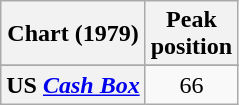<table class="wikitable sortable plainrowheaders" style="text-align:center">
<tr>
<th scope="col">Chart (1979)</th>
<th scope="col">Peak<br>position</th>
</tr>
<tr>
</tr>
<tr>
</tr>
<tr>
<th scope="row">US <em><a href='#'>Cash Box</a></em></th>
<td>66</td>
</tr>
</table>
